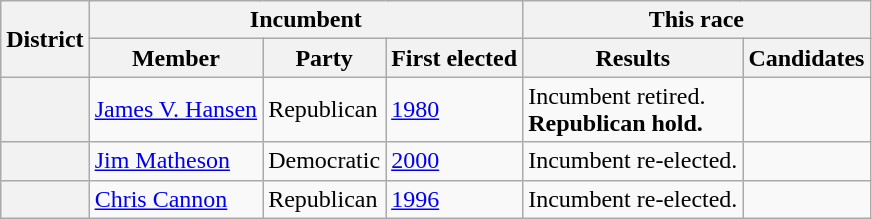<table class=wikitable>
<tr>
<th rowspan=2>District</th>
<th colspan=3>Incumbent</th>
<th colspan=2>This race</th>
</tr>
<tr>
<th>Member</th>
<th>Party</th>
<th>First elected</th>
<th>Results</th>
<th>Candidates</th>
</tr>
<tr>
<th></th>
<td><a href='#'>James V. Hansen</a></td>
<td>Republican</td>
<td><a href='#'>1980</a></td>
<td>Incumbent retired.<br><strong>Republican hold.</strong></td>
<td nowrap></td>
</tr>
<tr>
<th></th>
<td><a href='#'>Jim Matheson</a></td>
<td>Democratic</td>
<td><a href='#'>2000</a></td>
<td>Incumbent re-elected.</td>
<td nowrap></td>
</tr>
<tr>
<th></th>
<td><a href='#'>Chris Cannon</a></td>
<td>Republican</td>
<td><a href='#'>1996</a></td>
<td>Incumbent re-elected.</td>
<td nowrap></td>
</tr>
</table>
